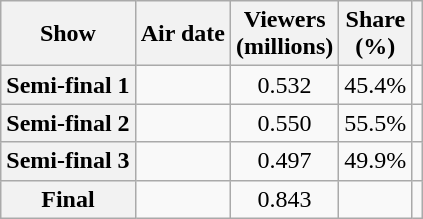<table class="wikitable plainrowheaders sortable" style="text-align:center">
<tr>
<th scope="col" class="unsortable">Show</th>
<th scope="col">Air date</th>
<th scope="col">Viewers<br>(millions)</th>
<th scope="col">Share<br>(%)</th>
<th scope="col" class="unsortable"></th>
</tr>
<tr>
<th scope="row">Semi-final 1</th>
<td></td>
<td>0.532</td>
<td>45.4%</td>
<td></td>
</tr>
<tr>
<th scope="row">Semi-final 2</th>
<td></td>
<td>0.550</td>
<td>55.5%</td>
<td></td>
</tr>
<tr>
<th scope="row">Semi-final 3</th>
<td></td>
<td>0.497</td>
<td>49.9%</td>
<td></td>
</tr>
<tr>
<th scope="row">Final</th>
<td></td>
<td>0.843</td>
<td></td>
<td></td>
</tr>
</table>
